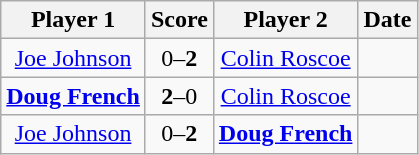<table class="wikitable" style="text-align: center">
<tr>
<th>Player 1</th>
<th>Score</th>
<th>Player 2</th>
<th>Date</th>
</tr>
<tr>
<td> <a href='#'>Joe Johnson</a></td>
<td>0–<strong>2</strong></td>
<td> <a href='#'>Colin Roscoe</a></td>
<td></td>
</tr>
<tr>
<td> <strong><a href='#'>Doug French</a></strong></td>
<td><strong>2</strong>–0</td>
<td> <a href='#'>Colin Roscoe</a></td>
<td></td>
</tr>
<tr>
<td> <a href='#'>Joe Johnson</a></td>
<td>0–<strong>2</strong></td>
<td> <strong><a href='#'>Doug French</a></strong></td>
<td></td>
</tr>
</table>
